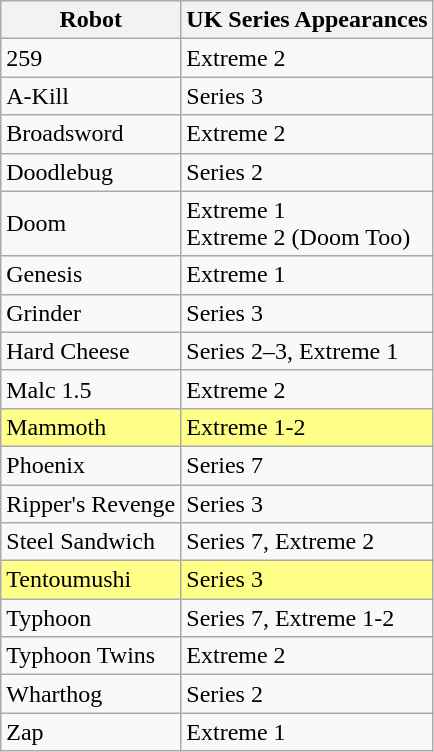<table class="wikitable">
<tr>
<th>Robot</th>
<th>UK Series Appearances</th>
</tr>
<tr>
<td>259</td>
<td>Extreme 2</td>
</tr>
<tr>
<td>A-Kill</td>
<td>Series 3</td>
</tr>
<tr>
<td>Broadsword</td>
<td>Extreme 2</td>
</tr>
<tr>
<td>Doodlebug</td>
<td>Series 2</td>
</tr>
<tr>
<td>Doom</td>
<td>Extreme 1<br>Extreme 2 (Doom Too)</td>
</tr>
<tr>
<td>Genesis</td>
<td>Extreme 1</td>
</tr>
<tr>
<td>Grinder</td>
<td>Series 3</td>
</tr>
<tr>
<td>Hard Cheese</td>
<td>Series 2–3, Extreme 1</td>
</tr>
<tr>
<td>Malc 1.5</td>
<td>Extreme 2</td>
</tr>
<tr style="background: #FF8;">
<td>Mammoth</td>
<td>Extreme 1-2</td>
</tr>
<tr>
<td>Phoenix</td>
<td>Series 7</td>
</tr>
<tr>
<td>Ripper's Revenge</td>
<td>Series 3</td>
</tr>
<tr>
<td>Steel Sandwich</td>
<td>Series 7, Extreme 2</td>
</tr>
<tr style="background: #FF8;">
<td>Tentoumushi</td>
<td>Series 3</td>
</tr>
<tr>
<td>Typhoon</td>
<td>Series 7, Extreme 1-2</td>
</tr>
<tr>
<td>Typhoon Twins</td>
<td>Extreme 2</td>
</tr>
<tr>
<td>Wharthog</td>
<td>Series 2</td>
</tr>
<tr>
<td>Zap</td>
<td>Extreme 1</td>
</tr>
</table>
